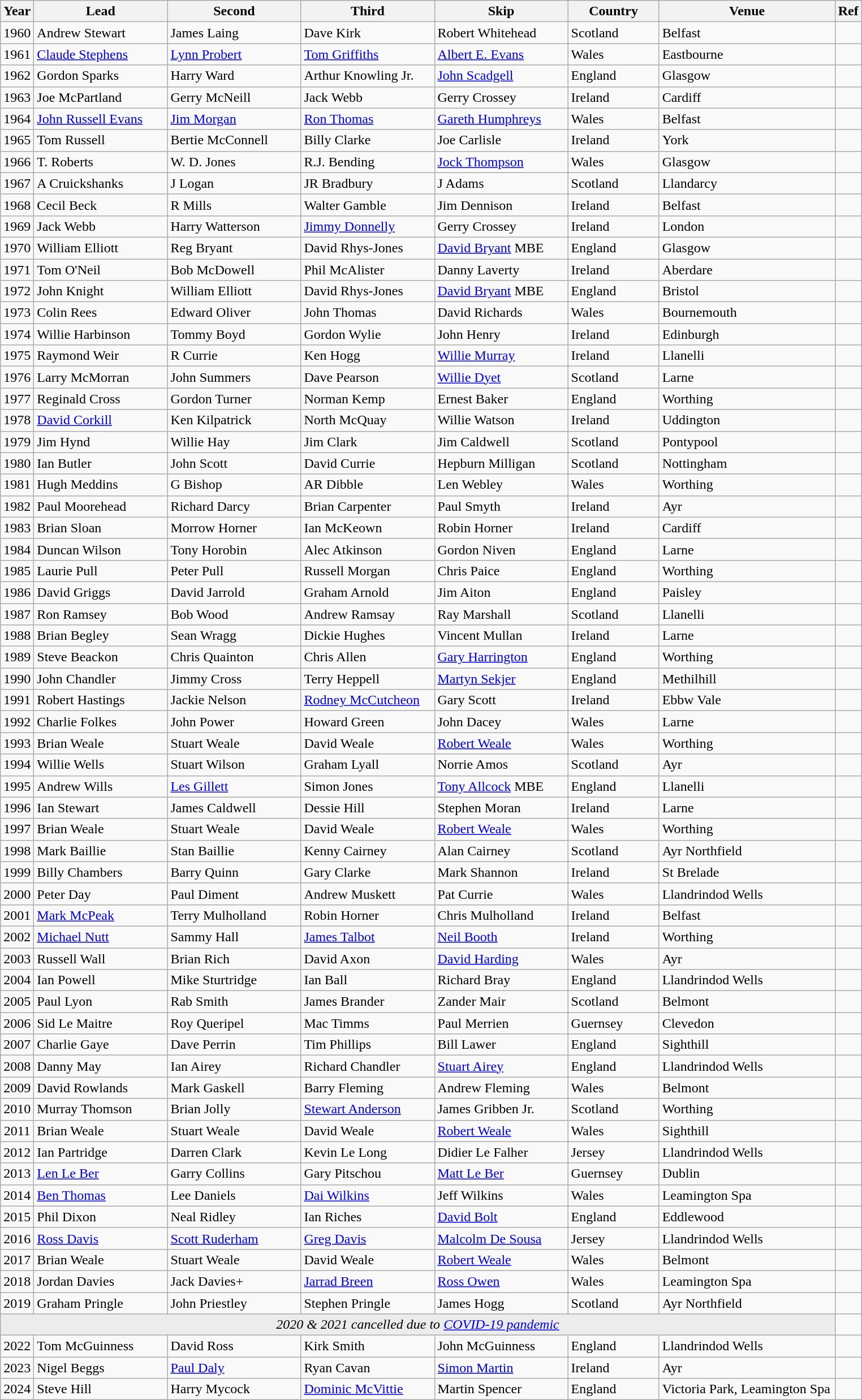<table class="sortable wikitable">
<tr>
<th width="30">Year</th>
<th width="150">Lead</th>
<th width="150">Second</th>
<th width="150">Third</th>
<th width="150">Skip</th>
<th width="100">Country</th>
<th width="200">Venue</th>
<th width="20">Ref</th>
</tr>
<tr>
<td align=center>1960</td>
<td>Andrew Stewart</td>
<td>James Laing</td>
<td>Dave Kirk</td>
<td>Robert Whitehead</td>
<td>Scotland</td>
<td>Belfast</td>
<td></td>
</tr>
<tr>
<td align=center>1961</td>
<td><a href='#'>Claude Stephens</a></td>
<td><a href='#'>Lynn Probert</a></td>
<td><a href='#'>Tom Griffiths</a></td>
<td><a href='#'>Albert E. Evans</a></td>
<td>Wales</td>
<td>Eastbourne</td>
<td></td>
</tr>
<tr>
<td align=center>1962</td>
<td>Gordon Sparks</td>
<td>Harry Ward</td>
<td>Arthur Knowling Jr.</td>
<td><a href='#'>John Scadgell</a></td>
<td>England</td>
<td>Glasgow</td>
<td></td>
</tr>
<tr>
<td align=center>1963</td>
<td>Joe McPartland</td>
<td>Gerry McNeill</td>
<td>Jack Webb</td>
<td>Gerry Crossey</td>
<td>Ireland</td>
<td>Cardiff</td>
<td></td>
</tr>
<tr>
<td align=center>1964</td>
<td><a href='#'>John Russell Evans</a></td>
<td><a href='#'>Jim Morgan</a></td>
<td><a href='#'>Ron Thomas</a></td>
<td><a href='#'>Gareth Humphreys</a></td>
<td>Wales</td>
<td>Belfast</td>
<td></td>
</tr>
<tr>
<td align=center>1965</td>
<td>Tom Russell</td>
<td>Bertie McConnell</td>
<td>Billy Clarke</td>
<td>Joe Carlisle</td>
<td>Ireland</td>
<td>York</td>
<td></td>
</tr>
<tr>
<td align=center>1966</td>
<td>T. Roberts</td>
<td>W. D. Jones</td>
<td>R.J. Bending</td>
<td><a href='#'>Jock Thompson</a></td>
<td>Wales</td>
<td>Glasgow</td>
<td></td>
</tr>
<tr>
<td align=center>1967</td>
<td>A Cruickshanks</td>
<td>J Logan</td>
<td>JR Bradbury</td>
<td>J Adams</td>
<td>Scotland</td>
<td>Llandarcy</td>
<td></td>
</tr>
<tr>
<td align=center>1968</td>
<td>Cecil Beck</td>
<td>R Mills</td>
<td>Walter Gamble</td>
<td>Jim Dennison</td>
<td>Ireland</td>
<td>Belfast</td>
<td></td>
</tr>
<tr>
<td align=center>1969</td>
<td>Jack Webb</td>
<td>Harry Watterson</td>
<td><a href='#'>Jimmy Donnelly</a></td>
<td>Gerry Crossey</td>
<td>Ireland</td>
<td>London</td>
<td></td>
</tr>
<tr>
<td align=center>1970</td>
<td>William Elliott</td>
<td>Reg Bryant</td>
<td>David Rhys-Jones</td>
<td><a href='#'>David Bryant</a> MBE</td>
<td>England</td>
<td>Glasgow</td>
<td></td>
</tr>
<tr>
<td align=center>1971</td>
<td>Tom O'Neil</td>
<td>Bob McDowell</td>
<td>Phil McAlister</td>
<td>Danny Laverty</td>
<td>Ireland</td>
<td>Aberdare</td>
<td></td>
</tr>
<tr>
<td align=center>1972</td>
<td>John Knight</td>
<td>William Elliott</td>
<td>David Rhys-Jones</td>
<td><a href='#'>David Bryant</a> MBE</td>
<td>England</td>
<td>Bristol</td>
<td></td>
</tr>
<tr>
<td align=center>1973</td>
<td>Colin Rees</td>
<td>Edward Oliver</td>
<td>John Thomas</td>
<td>David Richards</td>
<td>Wales</td>
<td>Bournemouth</td>
<td></td>
</tr>
<tr>
<td align=center>1974</td>
<td>Willie Harbinson</td>
<td>Tommy Boyd</td>
<td>Gordon Wylie</td>
<td>John Henry</td>
<td>Ireland</td>
<td>Edinburgh</td>
<td></td>
</tr>
<tr>
<td align=center>1975</td>
<td>Raymond Weir</td>
<td>R Currie</td>
<td>Ken Hogg</td>
<td><a href='#'>Willie Murray</a></td>
<td>Ireland</td>
<td>Llanelli</td>
<td></td>
</tr>
<tr>
<td align=center>1976</td>
<td>Larry McMorran</td>
<td>John Summers</td>
<td>Dave Pearson</td>
<td><a href='#'>Willie Dyet</a></td>
<td>Scotland</td>
<td>Larne</td>
<td></td>
</tr>
<tr>
<td align=center>1977</td>
<td>Reginald Cross</td>
<td>Gordon Turner</td>
<td>Norman Kemp</td>
<td>Ernest Baker</td>
<td>England</td>
<td>Worthing</td>
<td></td>
</tr>
<tr>
<td align=center>1978</td>
<td><a href='#'>David Corkill</a></td>
<td>Ken Kilpatrick</td>
<td>North McQuay</td>
<td>Willie Watson</td>
<td>Ireland</td>
<td>Uddington</td>
<td></td>
</tr>
<tr>
<td align=center>1979</td>
<td>Jim Hynd</td>
<td>Willie Hay</td>
<td>Jim Clark</td>
<td>Jim Caldwell</td>
<td>Scotland</td>
<td>Pontypool</td>
<td></td>
</tr>
<tr>
<td align=center>1980</td>
<td>Ian Butler</td>
<td>John Scott</td>
<td>David Currie</td>
<td>Hepburn Milligan</td>
<td>Scotland</td>
<td>Nottingham</td>
<td></td>
</tr>
<tr>
<td align=center>1981</td>
<td>Hugh Meddins</td>
<td>G Bishop</td>
<td>AR Dibble</td>
<td>Len Webley</td>
<td>Wales</td>
<td>Worthing</td>
<td></td>
</tr>
<tr>
<td align=center>1982</td>
<td>Paul Moorehead</td>
<td>Richard Darcy</td>
<td>Brian Carpenter</td>
<td>Paul Smyth</td>
<td>Ireland</td>
<td>Ayr</td>
<td></td>
</tr>
<tr>
<td align=center>1983</td>
<td>Brian Sloan</td>
<td>Morrow Horner</td>
<td>Ian McKeown</td>
<td>Robin Horner</td>
<td>Ireland</td>
<td>Cardiff</td>
<td></td>
</tr>
<tr>
<td align=center>1984</td>
<td>Duncan Wilson</td>
<td>Tony Horobin</td>
<td>Alec Atkinson</td>
<td>Gordon Niven</td>
<td>England</td>
<td>Larne</td>
<td></td>
</tr>
<tr>
<td align=center>1985</td>
<td>Laurie Pull</td>
<td>Peter Pull</td>
<td>Russell Morgan</td>
<td>Chris Paice</td>
<td>England</td>
<td>Worthing</td>
<td></td>
</tr>
<tr>
<td align=center>1986</td>
<td>David Griggs</td>
<td>David Jarrold</td>
<td>Graham Arnold</td>
<td>Jim Aiton</td>
<td>England</td>
<td>Paisley</td>
<td></td>
</tr>
<tr>
<td align=center>1987</td>
<td>Ron Ramsey</td>
<td>Bob Wood</td>
<td>Andrew Ramsay</td>
<td>Ray Marshall</td>
<td>Scotland</td>
<td>Llanelli</td>
<td></td>
</tr>
<tr>
<td align=center>1988</td>
<td>Brian Begley</td>
<td>Sean Wragg</td>
<td>Dickie Hughes</td>
<td>Vincent Mullan</td>
<td>Ireland</td>
<td>Larne</td>
<td></td>
</tr>
<tr>
<td align=center>1989</td>
<td>Steve Beackon</td>
<td>Chris Quainton</td>
<td>Chris Allen</td>
<td><a href='#'>Gary Harrington</a></td>
<td>England</td>
<td>Worthing</td>
<td></td>
</tr>
<tr>
<td align=center>1990</td>
<td>John Chandler</td>
<td>Jimmy Cross</td>
<td>Terry Heppell</td>
<td><a href='#'>Martyn Sekjer</a></td>
<td>England</td>
<td>Methilhill</td>
<td></td>
</tr>
<tr>
<td align=center>1991</td>
<td>Robert Hastings</td>
<td>Jackie Nelson</td>
<td><a href='#'>Rodney McCutcheon</a></td>
<td>Gary Scott</td>
<td>Ireland</td>
<td>Ebbw Vale</td>
<td></td>
</tr>
<tr>
<td align=center>1992</td>
<td>Charlie Folkes</td>
<td>John Power</td>
<td>Howard Green</td>
<td>John Dacey</td>
<td>Wales</td>
<td>Larne</td>
<td></td>
</tr>
<tr>
<td align=center>1993</td>
<td>Brian Weale</td>
<td>Stuart Weale</td>
<td>David Weale</td>
<td><a href='#'>Robert Weale</a></td>
<td>Wales</td>
<td>Worthing</td>
<td></td>
</tr>
<tr>
<td align=center>1994</td>
<td>Willie Wells</td>
<td>Stuart Wilson</td>
<td>Graham Lyall</td>
<td>Norrie Amos</td>
<td>Scotland</td>
<td>Ayr</td>
<td></td>
</tr>
<tr>
<td align=center>1995</td>
<td>Andrew Wills</td>
<td><a href='#'>Les Gillett</a></td>
<td>Simon Jones</td>
<td><a href='#'>Tony Allcock</a> MBE</td>
<td>England</td>
<td>Llanelli</td>
<td></td>
</tr>
<tr>
<td align=center>1996</td>
<td>Ian Stewart</td>
<td>James Caldwell</td>
<td>Dessie Hill</td>
<td>Stephen Moran</td>
<td>Ireland</td>
<td>Larne</td>
<td></td>
</tr>
<tr>
<td align=center>1997</td>
<td>Brian Weale</td>
<td>Stuart Weale</td>
<td>David Weale</td>
<td><a href='#'>Robert Weale</a></td>
<td>Wales</td>
<td>Worthing</td>
<td></td>
</tr>
<tr>
<td align=center>1998</td>
<td>Mark Baillie</td>
<td>Stan Baillie</td>
<td>Kenny Cairney</td>
<td>Alan Cairney</td>
<td>Scotland</td>
<td>Ayr Northfield</td>
<td></td>
</tr>
<tr>
<td align=center>1999</td>
<td>Billy Chambers</td>
<td>Barry Quinn</td>
<td>Gary Clarke</td>
<td>Mark Shannon</td>
<td>Ireland</td>
<td>St Brelade</td>
<td></td>
</tr>
<tr>
<td align=center>2000</td>
<td>Peter Day</td>
<td>Paul Diment</td>
<td>Andrew Muskett</td>
<td>Pat Currie</td>
<td>Wales</td>
<td>Llandrindod Wells</td>
<td></td>
</tr>
<tr>
<td align=center>2001</td>
<td><a href='#'>Mark McPeak</a></td>
<td>Terry Mulholland</td>
<td>Robin Horner</td>
<td>Chris Mulholland</td>
<td>Ireland</td>
<td>Belfast</td>
<td></td>
</tr>
<tr>
<td align=center>2002</td>
<td><a href='#'>Michael Nutt</a></td>
<td>Sammy Hall</td>
<td><a href='#'>James Talbot</a></td>
<td><a href='#'>Neil Booth</a></td>
<td>Ireland</td>
<td>Worthing</td>
<td></td>
</tr>
<tr>
<td align=center>2003</td>
<td>Russell Wall</td>
<td>Brian Rich</td>
<td>David Axon</td>
<td><a href='#'>David Harding</a></td>
<td>Wales</td>
<td>Ayr</td>
<td></td>
</tr>
<tr>
<td align=center>2004</td>
<td>Ian Powell</td>
<td>Mike Sturtridge</td>
<td>Ian Ball</td>
<td>Richard Bray</td>
<td>England</td>
<td>Llandrindod Wells</td>
<td></td>
</tr>
<tr>
<td align=center>2005</td>
<td>Paul Lyon</td>
<td>Rab Smith</td>
<td>James Brander</td>
<td>Zander Mair</td>
<td>Scotland</td>
<td>Belmont</td>
<td></td>
</tr>
<tr>
<td align=center>2006</td>
<td>Sid Le Maitre</td>
<td>Roy Queripel</td>
<td>Mac Timms</td>
<td>Paul Merrien</td>
<td>Guernsey</td>
<td>Clevedon</td>
<td></td>
</tr>
<tr>
<td align=center>2007</td>
<td>Charlie Gaye</td>
<td>Dave Perrin</td>
<td>Tim Phillips</td>
<td>Bill Lawer</td>
<td>England</td>
<td>Sighthill</td>
<td></td>
</tr>
<tr>
<td align=center>2008</td>
<td>Danny May</td>
<td>Ian Airey</td>
<td>Richard Chandler</td>
<td><a href='#'>Stuart Airey</a></td>
<td>England</td>
<td>Llandrindod Wells</td>
<td></td>
</tr>
<tr>
<td align=center>2009</td>
<td>David Rowlands</td>
<td>Mark Gaskell</td>
<td>Barry Fleming</td>
<td>Andrew Fleming</td>
<td>Wales</td>
<td>Belmont</td>
<td></td>
</tr>
<tr>
<td align=center>2010</td>
<td>Murray Thomson</td>
<td>Brian Jolly</td>
<td><a href='#'>Stewart Anderson</a></td>
<td>James Gribben Jr.</td>
<td>Scotland</td>
<td>Worthing</td>
<td></td>
</tr>
<tr>
<td align=center>2011</td>
<td>Brian Weale</td>
<td>Stuart Weale</td>
<td>David Weale</td>
<td><a href='#'>Robert Weale</a></td>
<td>Wales</td>
<td>Sighthill</td>
<td></td>
</tr>
<tr>
<td align=center>2012</td>
<td>Ian Partridge</td>
<td>Darren Clark</td>
<td>Kevin Le Long</td>
<td>Didier Le Falher</td>
<td>Jersey</td>
<td>Llandrindod Wells</td>
<td></td>
</tr>
<tr>
<td align=center>2013</td>
<td><a href='#'>Len Le Ber</a></td>
<td>Garry Collins</td>
<td>Gary Pitschou</td>
<td><a href='#'>Matt Le Ber</a></td>
<td>Guernsey</td>
<td>Dublin</td>
<td></td>
</tr>
<tr>
<td align=center>2014</td>
<td><a href='#'>Ben Thomas</a></td>
<td>Lee Daniels</td>
<td><a href='#'>Dai Wilkins</a></td>
<td>Jeff Wilkins</td>
<td>Wales</td>
<td>Leamington Spa</td>
<td></td>
</tr>
<tr>
<td align=center>2015</td>
<td>Phil Dixon</td>
<td>Neal Ridley</td>
<td>Ian Riches</td>
<td><a href='#'>David Bolt</a></td>
<td>England</td>
<td>Eddlewood</td>
<td></td>
</tr>
<tr>
<td align=center>2016</td>
<td><a href='#'>Ross Davis</a></td>
<td><a href='#'>Scott Ruderham</a></td>
<td><a href='#'>Greg Davis</a></td>
<td><a href='#'>Malcolm De Sousa</a></td>
<td>Jersey</td>
<td>Llandrindod Wells</td>
<td></td>
</tr>
<tr>
<td align=center>2017</td>
<td>Brian Weale</td>
<td>Stuart Weale</td>
<td>David Weale</td>
<td><a href='#'>Robert Weale</a></td>
<td>Wales</td>
<td>Belmont</td>
<td></td>
</tr>
<tr>
<td align=center>2018</td>
<td>Jordan Davies</td>
<td>Jack Davies+</td>
<td><a href='#'>Jarrad Breen</a></td>
<td><a href='#'>Ross Owen</a></td>
<td>Wales</td>
<td>Leamington Spa</td>
<td></td>
</tr>
<tr>
<td align=center>2019</td>
<td>Graham Pringle</td>
<td>John Priestley</td>
<td>Stephen Pringle</td>
<td>James Hogg</td>
<td>Scotland</td>
<td>Ayr Northfield</td>
<td></td>
</tr>
<tr>
<td style="text-align:center" colspan=7 bgcolor="ececec"><em>2020 & 2021 cancelled due to <a href='#'>COVID-19 pandemic</a></em></td>
<td></td>
</tr>
<tr>
<td align=center>2022</td>
<td>Tom McGuinness</td>
<td>David Ross</td>
<td>Kirk Smith</td>
<td>John McGuinness</td>
<td>England</td>
<td>Llandrindod Wells</td>
<td></td>
</tr>
<tr>
<td align=center>2023</td>
<td>Nigel Beggs</td>
<td><a href='#'>Paul Daly</a></td>
<td>Ryan Cavan</td>
<td><a href='#'>Simon Martin</a></td>
<td>Ireland</td>
<td>Ayr</td>
<td></td>
</tr>
<tr>
<td align=center>2024</td>
<td>Steve Hill</td>
<td>Harry Mycock</td>
<td><a href='#'>Dominic McVittie</a></td>
<td>Martin Spencer</td>
<td>England</td>
<td>Victoria Park, Leamington Spa</td>
<td></td>
</tr>
</table>
